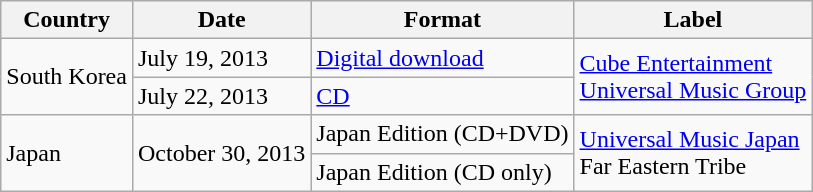<table class="wikitable">
<tr>
<th>Country</th>
<th>Date</th>
<th>Format</th>
<th>Label</th>
</tr>
<tr>
<td rowspan="2">South Korea</td>
<td>July 19, 2013</td>
<td><a href='#'>Digital download</a></td>
<td rowspan="2"><a href='#'>Cube Entertainment</a><br><a href='#'>Universal Music Group</a></td>
</tr>
<tr>
<td>July 22, 2013</td>
<td><a href='#'>CD</a></td>
</tr>
<tr>
<td rowspan="2">Japan</td>
<td rowspan="2">October 30, 2013</td>
<td>Japan Edition (CD+DVD)</td>
<td rowspan="2"><a href='#'>Universal Music Japan</a><br>Far Eastern Tribe</td>
</tr>
<tr>
<td>Japan Edition (CD only)</td>
</tr>
</table>
